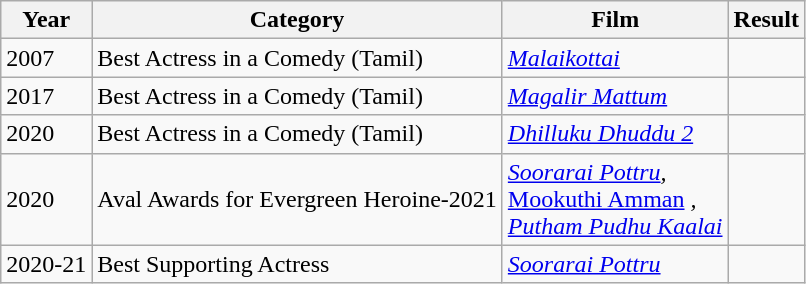<table class="wikitable">
<tr>
<th>Year</th>
<th>Category</th>
<th>Film</th>
<th>Result</th>
</tr>
<tr>
<td>2007</td>
<td>Best Actress in a Comedy (Tamil)</td>
<td><em><a href='#'>Malaikottai</a></em></td>
<td></td>
</tr>
<tr>
<td>2017</td>
<td>Best Actress in a Comedy (Tamil)</td>
<td><em><a href='#'>Magalir Mattum</a></em></td>
<td></td>
</tr>
<tr>
<td>2020</td>
<td>Best Actress in a Comedy (Tamil)</td>
<td><em><a href='#'>Dhilluku Dhuddu 2</a></em></td>
<td></td>
</tr>
<tr>
<td>2020</td>
<td>Aval Awards for Evergreen Heroine-2021</td>
<td><em><a href='#'>Soorarai Pottru</a>,<br> </em><a href='#'>Mookuthi Amman</a><em> ,<br> <a href='#'>Putham Pudhu Kaalai</a></em></td>
<td></td>
</tr>
<tr>
<td>2020-21</td>
<td>Best Supporting Actress</td>
<td><em><a href='#'>Soorarai Pottru</a></em></td>
<td></td>
</tr>
</table>
